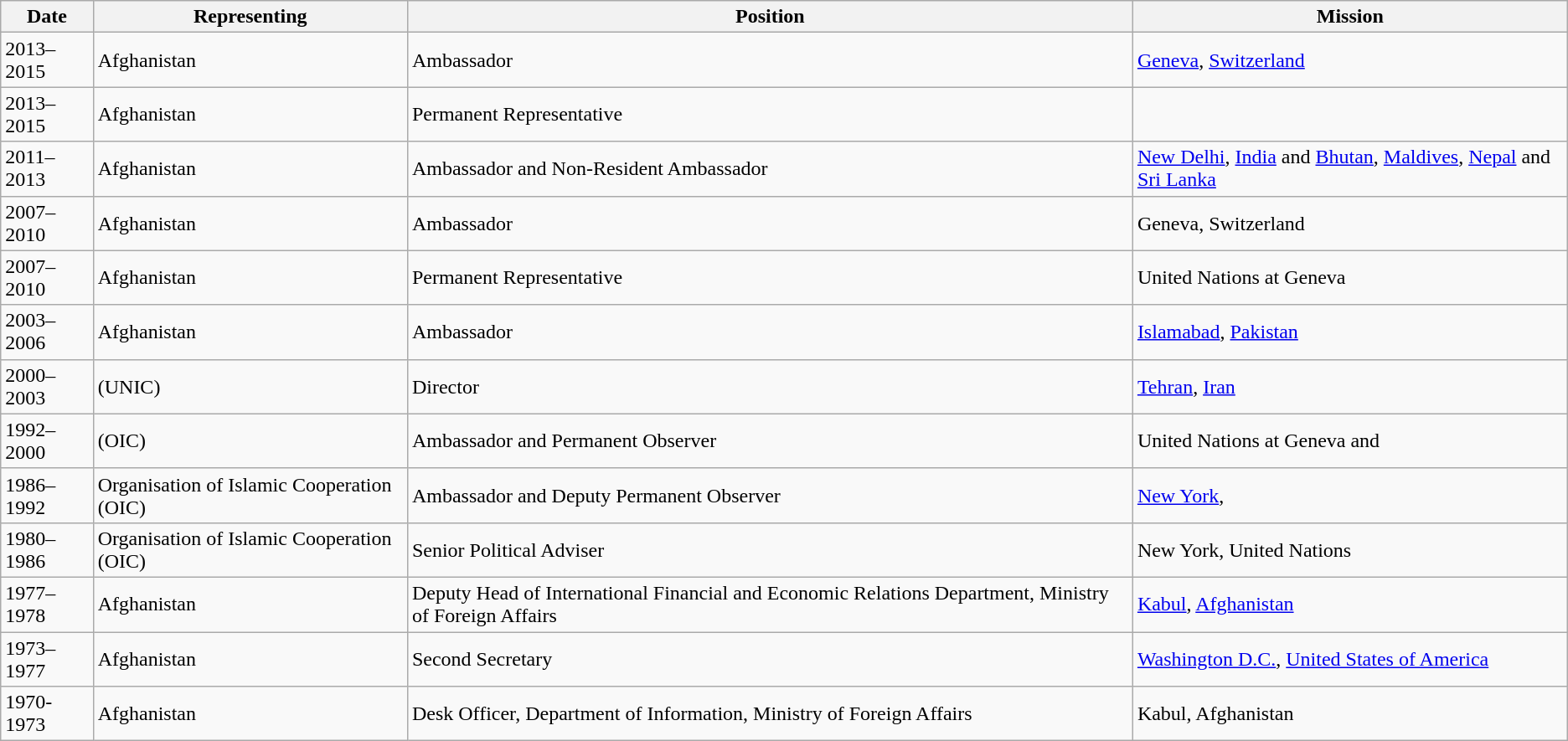<table class="wikitable">
<tr>
<th>Date</th>
<th>Representing</th>
<th>Position</th>
<th>Mission</th>
</tr>
<tr>
<td>2013–2015</td>
<td>Afghanistan</td>
<td>Ambassador</td>
<td><a href='#'>Geneva</a>, <a href='#'>Switzerland</a></td>
</tr>
<tr>
<td>2013–2015</td>
<td>Afghanistan</td>
<td>Permanent Representative</td>
<td></td>
</tr>
<tr>
<td>2011–2013</td>
<td>Afghanistan</td>
<td>Ambassador and Non-Resident Ambassador</td>
<td><a href='#'>New Delhi</a>, <a href='#'>India</a> and <a href='#'>Bhutan</a>, <a href='#'>Maldives</a>, <a href='#'>Nepal</a> and <a href='#'>Sri Lanka</a></td>
</tr>
<tr>
<td>2007–2010</td>
<td>Afghanistan</td>
<td>Ambassador</td>
<td>Geneva, Switzerland</td>
</tr>
<tr>
<td>2007–2010</td>
<td>Afghanistan</td>
<td>Permanent Representative</td>
<td>United Nations at Geneva</td>
</tr>
<tr>
<td>2003–2006</td>
<td>Afghanistan</td>
<td>Ambassador</td>
<td><a href='#'>Islamabad</a>, <a href='#'>Pakistan</a></td>
</tr>
<tr>
<td>2000–2003</td>
<td> (UNIC)</td>
<td>Director</td>
<td><a href='#'>Tehran</a>, <a href='#'>Iran</a></td>
</tr>
<tr>
<td>1992–2000</td>
<td> (OIC)</td>
<td>Ambassador and Permanent Observer</td>
<td>United Nations at Geneva and </td>
</tr>
<tr>
<td>1986–1992</td>
<td>Organisation of Islamic Cooperation (OIC)</td>
<td>Ambassador and Deputy Permanent Observer</td>
<td><a href='#'>New York</a>, </td>
</tr>
<tr>
<td>1980–1986</td>
<td>Organisation of Islamic Cooperation (OIC)</td>
<td>Senior Political Adviser</td>
<td>New York, United Nations</td>
</tr>
<tr>
<td>1977–1978</td>
<td>Afghanistan</td>
<td>Deputy Head of International Financial and Economic Relations Department, Ministry of Foreign Affairs</td>
<td><a href='#'>Kabul</a>, <a href='#'>Afghanistan</a></td>
</tr>
<tr>
<td>1973–1977</td>
<td>Afghanistan</td>
<td>Second Secretary</td>
<td><a href='#'>Washington D.C.</a>, <a href='#'>United States of America</a></td>
</tr>
<tr>
<td>1970-1973</td>
<td>Afghanistan</td>
<td>Desk Officer, Department of Information, Ministry of Foreign Affairs</td>
<td>Kabul, Afghanistan</td>
</tr>
</table>
